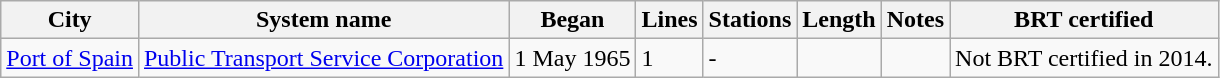<table class="wikitable">
<tr>
<th>City</th>
<th>System name</th>
<th>Began</th>
<th>Lines</th>
<th>Stations</th>
<th>Length</th>
<th>Notes</th>
<th>BRT certified</th>
</tr>
<tr>
<td><a href='#'>Port of Spain</a></td>
<td><a href='#'>Public Transport Service Corporation</a></td>
<td>1 May 1965</td>
<td>1</td>
<td>-</td>
<td></td>
<td></td>
<td>Not BRT certified in 2014.</td>
</tr>
</table>
